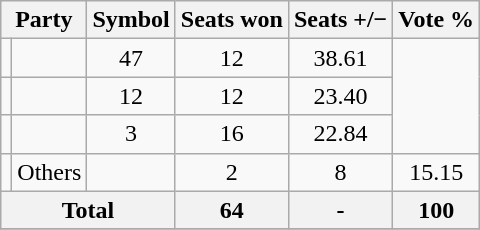<table class="sortable wikitable" style="text-align:center">
<tr>
<th colspan="2">Party</th>
<th>Symbol</th>
<th>Seats won</th>
<th><strong>Seats +/−</strong></th>
<th>Vote %</th>
</tr>
<tr>
<td></td>
<td></td>
<td>47</td>
<td>12</td>
<td>38.61</td>
</tr>
<tr>
<td></td>
<td></td>
<td>12</td>
<td>12</td>
<td>23.40</td>
</tr>
<tr>
<td></td>
<td></td>
<td>3</td>
<td>16</td>
<td>22.84</td>
</tr>
<tr>
<td bgcolor=></td>
<td>Others</td>
<td></td>
<td>2</td>
<td>8</td>
<td>15.15</td>
</tr>
<tr>
<th colspan="3">Total</th>
<th>64</th>
<th>-</th>
<th>100</th>
</tr>
<tr>
</tr>
</table>
